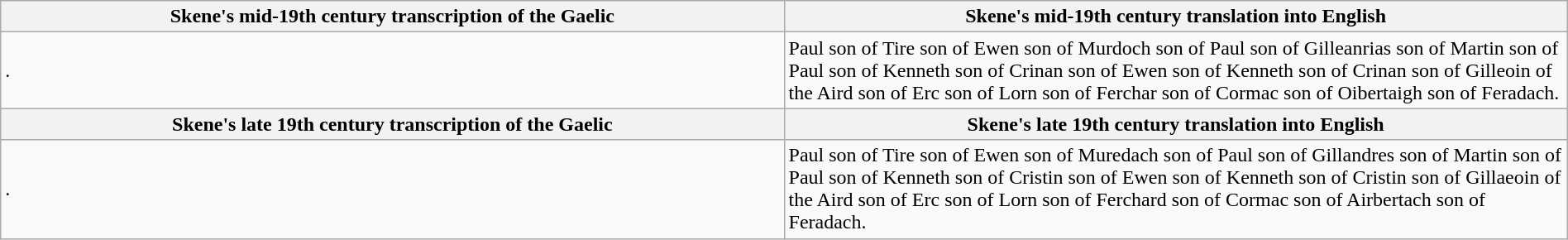<table class="wikitable" width=100%>
<tr>
<th width=50%><strong>Skene's mid-19th century transcription of the Gaelic</strong></th>
<th width=50%><strong>Skene's mid-19th century translation into English</strong></th>
</tr>
<tr>
<td>.</td>
<td>Paul son of Tire son of Ewen son of Murdoch son of Paul son of Gilleanrias son of Martin son of Paul son of Kenneth son of Crinan son of Ewen son of Kenneth son of Crinan son of Gilleoin of the Aird son of Erc son of Lorn son of Ferchar son of Cormac son of Oibertaigh son of Feradach.</td>
</tr>
<tr>
<th width=50%><strong>Skene's late 19th century transcription of the Gaelic</strong></th>
<th width=50%><strong>Skene's late 19th century translation into English</strong></th>
</tr>
<tr>
<td>.</td>
<td>Paul son of Tire son of Ewen son of Muredach son of Paul son of Gillandres son of Martin son of Paul son of Kenneth son of Cristin son of Ewen son of Kenneth son of Cristin son of Gillaeoin of the Aird son of Erc son of Lorn son of Ferchard son of Cormac son of Airbertach son of Feradach.</td>
</tr>
</table>
